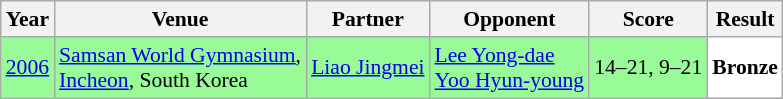<table class="sortable wikitable" style="font-size: 90%;">
<tr>
<th>Year</th>
<th>Venue</th>
<th>Partner</th>
<th>Opponent</th>
<th>Score</th>
<th>Result</th>
</tr>
<tr style="background:#98FB98">
<td align="center"><a href='#'>2006</a></td>
<td align="left"><a href='#'>Samsan World Gymnasium</a>,<br><a href='#'>Incheon</a>, South Korea</td>
<td align="left"> <a href='#'>Liao Jingmei</a></td>
<td align="left"> <a href='#'>Lee Yong-dae</a><br> <a href='#'>Yoo Hyun-young</a></td>
<td align="left">14–21, 9–21</td>
<td style="text-align:left; background:white"> <strong>Bronze</strong></td>
</tr>
</table>
